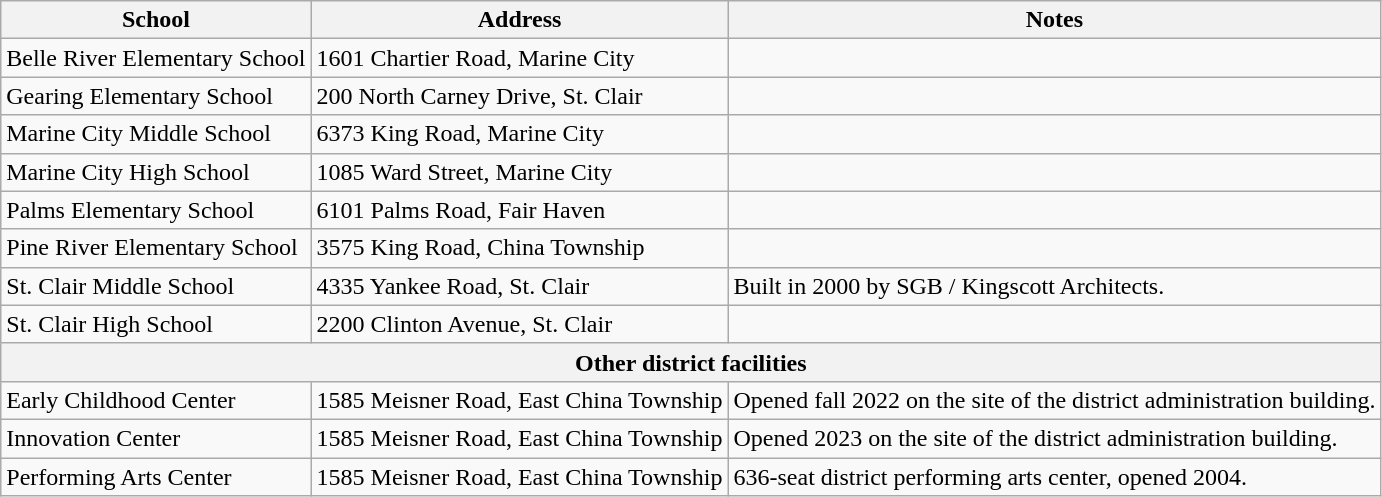<table class="wikitable">
<tr>
<th>School</th>
<th>Address</th>
<th>Notes</th>
</tr>
<tr>
<td>Belle River Elementary School</td>
<td>1601 Chartier Road, Marine City</td>
<td></td>
</tr>
<tr>
<td>Gearing Elementary School</td>
<td>200 North Carney Drive, St. Clair</td>
<td></td>
</tr>
<tr>
<td>Marine City Middle School</td>
<td>6373 King Road, Marine City</td>
<td></td>
</tr>
<tr>
<td>Marine City High School</td>
<td>1085 Ward Street, Marine City</td>
<td></td>
</tr>
<tr>
<td>Palms Elementary School</td>
<td>6101 Palms Road, Fair Haven</td>
<td></td>
</tr>
<tr>
<td>Pine River Elementary School</td>
<td>3575 King Road, China Township</td>
<td></td>
</tr>
<tr>
<td>St. Clair Middle School</td>
<td>4335 Yankee Road, St. Clair</td>
<td>Built in 2000 by SGB / Kingscott Architects.</td>
</tr>
<tr>
<td>St. Clair High School</td>
<td>2200 Clinton Avenue, St. Clair</td>
<td></td>
</tr>
<tr>
<th colspan="3">Other district facilities</th>
</tr>
<tr>
<td>Early Childhood Center</td>
<td>1585 Meisner Road, East China Township</td>
<td>Opened fall 2022 on the site of the district administration building.</td>
</tr>
<tr>
<td>Innovation Center</td>
<td>1585 Meisner Road, East China Township</td>
<td>Opened 2023 on the site of the district administration building.</td>
</tr>
<tr>
<td>Performing Arts Center</td>
<td>1585 Meisner Road, East China Township</td>
<td>636-seat district performing arts center, opened 2004.</td>
</tr>
</table>
